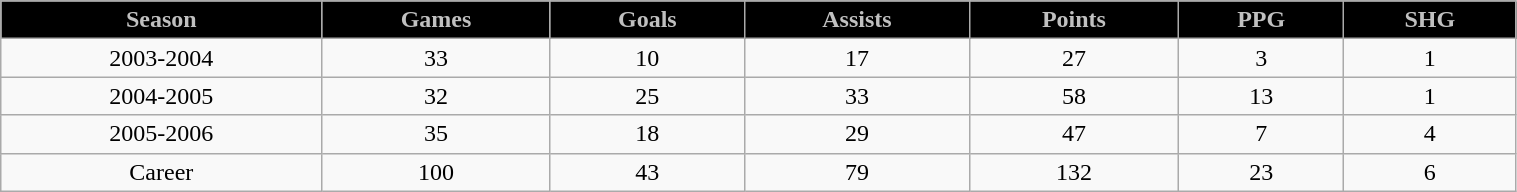<table class="wikitable" width="80%">
<tr align="center" style="background:black;color:silver;">
<td><strong>Season</strong></td>
<td><strong>Games</strong></td>
<td><strong>Goals</strong></td>
<td><strong>Assists</strong></td>
<td><strong>Points</strong></td>
<td><strong>PPG</strong></td>
<td><strong>SHG</strong></td>
</tr>
<tr align="center" bgcolor="">
<td>2003-2004</td>
<td>33</td>
<td>10</td>
<td>17</td>
<td>27</td>
<td>3</td>
<td>1</td>
</tr>
<tr align="center" bgcolor="">
<td>2004-2005</td>
<td>32</td>
<td>25</td>
<td>33</td>
<td>58</td>
<td>13</td>
<td>1</td>
</tr>
<tr align="center" bgcolor="">
<td>2005-2006</td>
<td>35</td>
<td>18</td>
<td>29</td>
<td>47</td>
<td>7</td>
<td>4</td>
</tr>
<tr align="center" bgcolor="">
<td>Career</td>
<td>100</td>
<td>43</td>
<td>79</td>
<td>132</td>
<td>23</td>
<td>6</td>
</tr>
</table>
